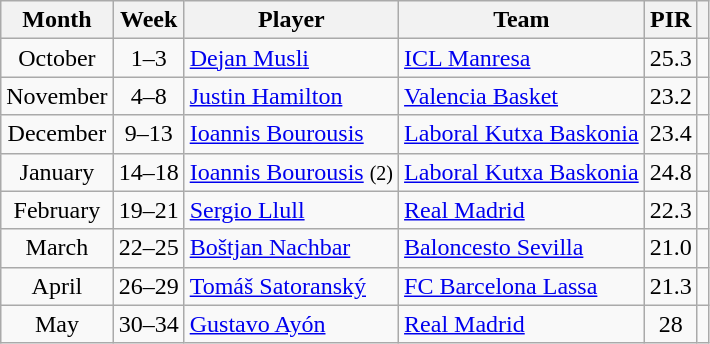<table class="wikitable sortable" style="text-align: center;">
<tr>
<th>Month</th>
<th>Week</th>
<th>Player</th>
<th>Team</th>
<th>PIR</th>
<th></th>
</tr>
<tr>
<td>October</td>
<td>1–3</td>
<td align="left"> <a href='#'>Dejan Musli</a></td>
<td align="left"><a href='#'>ICL Manresa</a></td>
<td>25.3</td>
<td></td>
</tr>
<tr>
<td>November</td>
<td>4–8</td>
<td align="left"> <a href='#'>Justin Hamilton</a></td>
<td align="left"><a href='#'>Valencia Basket</a></td>
<td>23.2</td>
<td></td>
</tr>
<tr>
<td>December</td>
<td>9–13</td>
<td align="left"> <a href='#'>Ioannis Bourousis</a></td>
<td align="left"><a href='#'>Laboral Kutxa Baskonia</a></td>
<td>23.4</td>
<td></td>
</tr>
<tr>
<td>January</td>
<td>14–18</td>
<td align="left"> <a href='#'>Ioannis Bourousis</a> <small>(2)</small></td>
<td align="left"><a href='#'>Laboral Kutxa Baskonia</a></td>
<td>24.8</td>
<td></td>
</tr>
<tr>
<td>February</td>
<td>19–21</td>
<td align="left"> <a href='#'>Sergio Llull</a></td>
<td align="left"><a href='#'>Real Madrid</a></td>
<td>22.3</td>
<td></td>
</tr>
<tr>
<td>March</td>
<td>22–25</td>
<td align="left"> <a href='#'>Boštjan Nachbar</a></td>
<td align="left"><a href='#'>Baloncesto Sevilla</a></td>
<td>21.0</td>
<td></td>
</tr>
<tr>
<td>April</td>
<td>26–29</td>
<td align="left"> <a href='#'>Tomáš Satoranský</a></td>
<td align="left"><a href='#'>FC Barcelona Lassa</a></td>
<td>21.3</td>
<td></td>
</tr>
<tr>
<td>May</td>
<td>30–34</td>
<td align="left"> <a href='#'>Gustavo Ayón</a></td>
<td align="left"><a href='#'>Real Madrid</a></td>
<td>28</td>
<td></td>
</tr>
</table>
